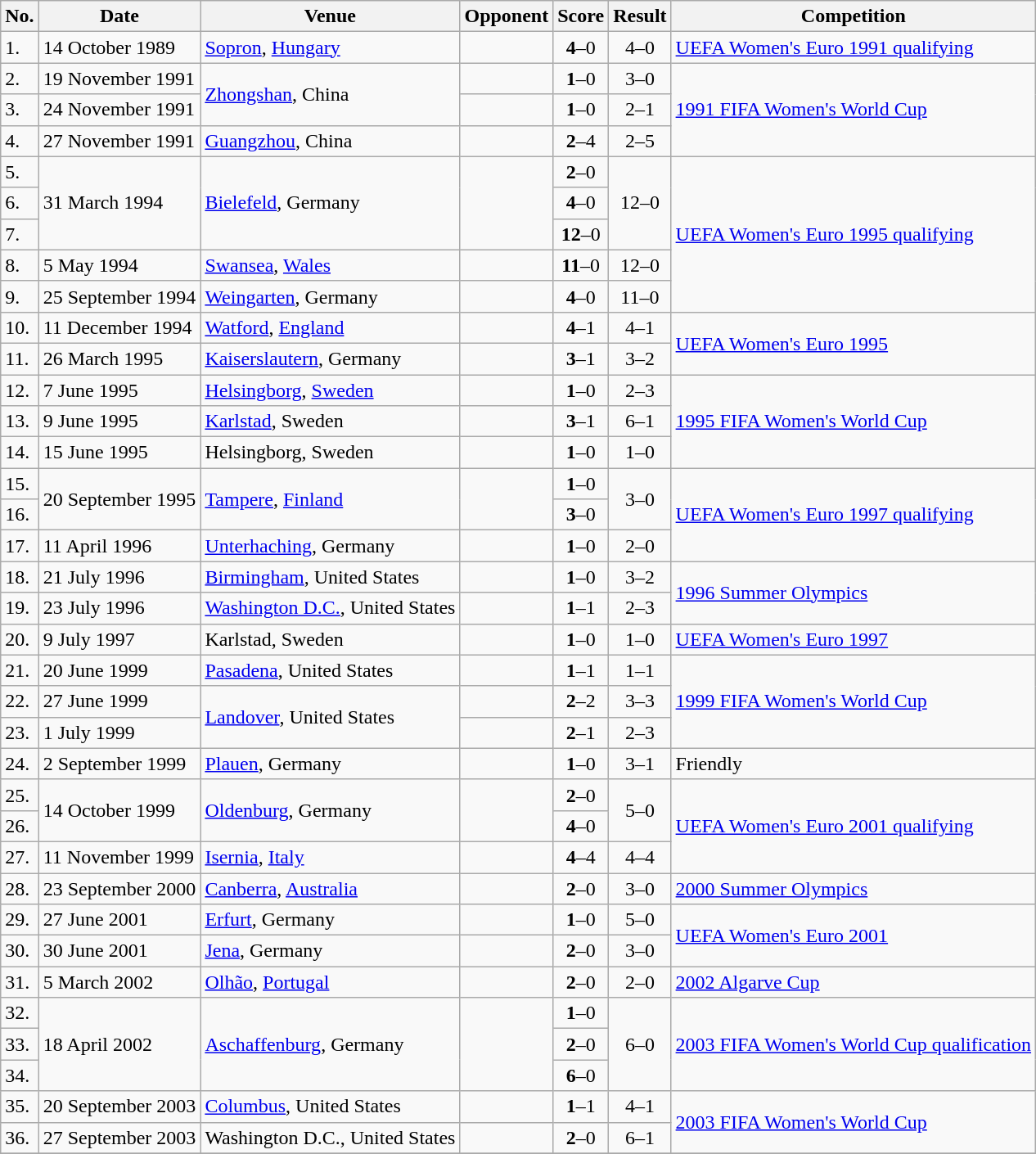<table class="wikitable">
<tr>
<th>No.</th>
<th>Date</th>
<th>Venue</th>
<th>Opponent</th>
<th>Score</th>
<th>Result</th>
<th>Competition</th>
</tr>
<tr>
<td>1.</td>
<td>14 October 1989</td>
<td><a href='#'>Sopron</a>, <a href='#'>Hungary</a></td>
<td></td>
<td align=center><strong>4</strong>–0</td>
<td align=center>4–0</td>
<td><a href='#'>UEFA Women's Euro 1991 qualifying</a></td>
</tr>
<tr>
<td>2.</td>
<td>19 November 1991</td>
<td rowspan=2><a href='#'>Zhongshan</a>, China</td>
<td></td>
<td align="center"><strong>1</strong>–0</td>
<td align="center">3–0</td>
<td rowspan=3><a href='#'>1991 FIFA Women's World Cup</a></td>
</tr>
<tr>
<td>3.</td>
<td>24 November 1991</td>
<td></td>
<td align="center"><strong>1</strong>–0</td>
<td align="center">2–1 </td>
</tr>
<tr>
<td>4.</td>
<td>27 November 1991</td>
<td><a href='#'>Guangzhou</a>, China</td>
<td></td>
<td align="center"><strong>2</strong>–4</td>
<td align="center">2–5</td>
</tr>
<tr>
<td>5.</td>
<td rowspan=3>31 March 1994</td>
<td rowspan=3><a href='#'>Bielefeld</a>, Germany</td>
<td rowspan=3></td>
<td align=center><strong>2</strong>–0</td>
<td rowspan=3 align=center>12–0</td>
<td rowspan=5><a href='#'>UEFA Women's Euro 1995 qualifying</a></td>
</tr>
<tr>
<td>6.</td>
<td align=center><strong>4</strong>–0</td>
</tr>
<tr>
<td>7.</td>
<td align=center><strong>12</strong>–0</td>
</tr>
<tr>
<td>8.</td>
<td>5 May 1994</td>
<td><a href='#'>Swansea</a>, <a href='#'>Wales</a></td>
<td></td>
<td align=center><strong>11</strong>–0</td>
<td align=center>12–0</td>
</tr>
<tr>
<td>9.</td>
<td>25 September 1994</td>
<td><a href='#'>Weingarten</a>, Germany</td>
<td></td>
<td align=center><strong>4</strong>–0</td>
<td align=center>11–0</td>
</tr>
<tr>
<td>10.</td>
<td>11 December 1994</td>
<td><a href='#'>Watford</a>, <a href='#'>England</a></td>
<td></td>
<td align=center><strong>4</strong>–1</td>
<td align=center>4–1</td>
<td rowspan=2><a href='#'>UEFA Women's Euro 1995</a></td>
</tr>
<tr>
<td>11.</td>
<td>26 March 1995</td>
<td><a href='#'>Kaiserslautern</a>, Germany</td>
<td></td>
<td align=center><strong>3</strong>–1</td>
<td align=center>3–2</td>
</tr>
<tr>
<td>12.</td>
<td>7 June 1995</td>
<td><a href='#'>Helsingborg</a>, <a href='#'>Sweden</a></td>
<td></td>
<td align=center><strong>1</strong>–0</td>
<td align=center>2–3</td>
<td rowspan=3><a href='#'>1995 FIFA Women's World Cup</a></td>
</tr>
<tr>
<td>13.</td>
<td>9 June 1995</td>
<td><a href='#'>Karlstad</a>, Sweden</td>
<td></td>
<td align=center><strong>3</strong>–1</td>
<td align=center>6–1</td>
</tr>
<tr>
<td>14.</td>
<td>15 June 1995</td>
<td>Helsingborg, Sweden</td>
<td></td>
<td align=center><strong>1</strong>–0</td>
<td align=center>1–0</td>
</tr>
<tr>
<td>15.</td>
<td rowspan=2>20 September 1995</td>
<td rowspan=2><a href='#'>Tampere</a>, <a href='#'>Finland</a></td>
<td rowspan=2></td>
<td align=center><strong>1</strong>–0</td>
<td rowspan=2 align=center>3–0</td>
<td rowspan=3><a href='#'>UEFA Women's Euro 1997 qualifying</a></td>
</tr>
<tr>
<td>16.</td>
<td align=center><strong>3</strong>–0</td>
</tr>
<tr>
<td>17.</td>
<td>11 April 1996</td>
<td><a href='#'>Unterhaching</a>, Germany</td>
<td></td>
<td align=center><strong>1</strong>–0</td>
<td align=center>2–0</td>
</tr>
<tr>
<td>18.</td>
<td>21 July 1996</td>
<td><a href='#'>Birmingham</a>, United States</td>
<td></td>
<td align=center><strong>1</strong>–0</td>
<td align=center>3–2</td>
<td rowspan=2><a href='#'>1996 Summer Olympics</a></td>
</tr>
<tr>
<td>19.</td>
<td>23 July 1996</td>
<td><a href='#'>Washington D.C.</a>, United States</td>
<td></td>
<td align=center><strong>1</strong>–1</td>
<td align=center>2–3</td>
</tr>
<tr>
<td>20.</td>
<td>9 July 1997</td>
<td>Karlstad, Sweden</td>
<td></td>
<td align=center><strong>1</strong>–0</td>
<td align=center>1–0</td>
<td><a href='#'>UEFA Women's Euro 1997</a></td>
</tr>
<tr>
<td>21.</td>
<td>20 June 1999</td>
<td><a href='#'>Pasadena</a>, United States</td>
<td></td>
<td align=center><strong>1</strong>–1</td>
<td align=center>1–1</td>
<td rowspan=3><a href='#'>1999 FIFA Women's World Cup</a></td>
</tr>
<tr>
<td>22.</td>
<td>27 June 1999</td>
<td rowspan=2><a href='#'>Landover</a>, United States</td>
<td></td>
<td align=center><strong>2</strong>–2</td>
<td align=center>3–3</td>
</tr>
<tr>
<td>23.</td>
<td>1 July 1999</td>
<td></td>
<td align=center><strong>2</strong>–1</td>
<td align=center>2–3</td>
</tr>
<tr>
<td>24.</td>
<td>2 September 1999</td>
<td><a href='#'>Plauen</a>, Germany</td>
<td></td>
<td align=center><strong>1</strong>–0</td>
<td align=center>3–1</td>
<td>Friendly</td>
</tr>
<tr>
<td>25.</td>
<td rowspan=2>14 October 1999</td>
<td rowspan=2><a href='#'>Oldenburg</a>, Germany</td>
<td rowspan=2></td>
<td align=center><strong>2</strong>–0</td>
<td rowspan=2 align=center>5–0</td>
<td rowspan=3><a href='#'>UEFA Women's Euro 2001 qualifying</a></td>
</tr>
<tr>
<td>26.</td>
<td align=center><strong>4</strong>–0</td>
</tr>
<tr>
<td>27.</td>
<td>11 November 1999</td>
<td><a href='#'>Isernia</a>, <a href='#'>Italy</a></td>
<td></td>
<td align=center><strong>4</strong>–4</td>
<td align=center>4–4</td>
</tr>
<tr>
<td>28.</td>
<td>23 September 2000</td>
<td><a href='#'>Canberra</a>, <a href='#'>Australia</a></td>
<td></td>
<td align=center><strong>2</strong>–0</td>
<td align=center>3–0</td>
<td><a href='#'>2000 Summer Olympics</a></td>
</tr>
<tr>
<td>29.</td>
<td>27 June 2001</td>
<td><a href='#'>Erfurt</a>, Germany</td>
<td></td>
<td align=center><strong>1</strong>–0</td>
<td align=center>5–0</td>
<td rowspan=2><a href='#'>UEFA Women's Euro 2001</a></td>
</tr>
<tr>
<td>30.</td>
<td>30 June 2001</td>
<td><a href='#'>Jena</a>, Germany</td>
<td></td>
<td align=center><strong>2</strong>–0</td>
<td align=center>3–0</td>
</tr>
<tr>
<td>31.</td>
<td>5 March 2002</td>
<td><a href='#'>Olhão</a>, <a href='#'>Portugal</a></td>
<td></td>
<td align=center><strong>2</strong>–0</td>
<td align=center>2–0</td>
<td><a href='#'>2002 Algarve Cup</a></td>
</tr>
<tr>
<td>32.</td>
<td rowspan=3>18 April 2002</td>
<td rowspan=3><a href='#'>Aschaffenburg</a>, Germany</td>
<td rowspan=3></td>
<td align=center><strong>1</strong>–0</td>
<td rowspan=3 align=center>6–0</td>
<td rowspan=3><a href='#'>2003 FIFA Women's World Cup qualification</a></td>
</tr>
<tr>
<td>33.</td>
<td align=center><strong>2</strong>–0</td>
</tr>
<tr>
<td>34.</td>
<td align=center><strong>6</strong>–0</td>
</tr>
<tr>
<td>35.</td>
<td>20 September 2003</td>
<td><a href='#'>Columbus</a>, United States</td>
<td></td>
<td align=center><strong>1</strong>–1</td>
<td align=center>4–1</td>
<td rowspan=2><a href='#'>2003 FIFA Women's World Cup</a></td>
</tr>
<tr>
<td>36.</td>
<td>27 September 2003</td>
<td>Washington D.C., United States</td>
<td></td>
<td align=center><strong>2</strong>–0</td>
<td align=center>6–1</td>
</tr>
<tr>
</tr>
</table>
